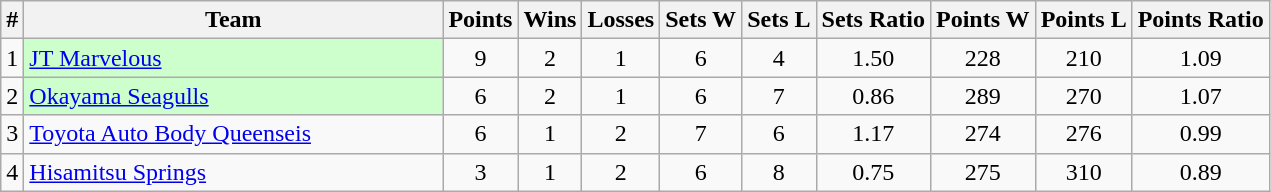<table class="wikitable" style="text-align: center;">
<tr>
<th>#</th>
<th>Team</th>
<th>Points</th>
<th>Wins</th>
<th>Losses</th>
<th>Sets W</th>
<th>Sets L</th>
<th>Sets Ratio</th>
<th>Points W</th>
<th>Points L</th>
<th>Points Ratio</th>
</tr>
<tr>
<td>1</td>
<td style="width: 17em; text-align: left; background: #ccffcc;"><a href='#'>JT Marvelous</a></td>
<td>9</td>
<td>2</td>
<td>1</td>
<td>6</td>
<td>4</td>
<td>1.50</td>
<td>228</td>
<td>210</td>
<td>1.09</td>
</tr>
<tr>
<td>2</td>
<td style="width: 17em; text-align: left; background: #ccffcc;"><a href='#'>Okayama Seagulls</a></td>
<td>6</td>
<td>2</td>
<td>1</td>
<td>6</td>
<td>7</td>
<td>0.86</td>
<td>289</td>
<td>270</td>
<td>1.07</td>
</tr>
<tr>
<td>3</td>
<td style="width: 17em; text-align: left;"><a href='#'>Toyota Auto Body Queenseis</a></td>
<td>6</td>
<td>1</td>
<td>2</td>
<td>7</td>
<td>6</td>
<td>1.17</td>
<td>274</td>
<td>276</td>
<td>0.99</td>
</tr>
<tr>
<td>4</td>
<td style="width: 17em; text-align: left;"><a href='#'>Hisamitsu Springs</a></td>
<td>3</td>
<td>1</td>
<td>2</td>
<td>6</td>
<td>8</td>
<td>0.75</td>
<td>275</td>
<td>310</td>
<td>0.89</td>
</tr>
</table>
